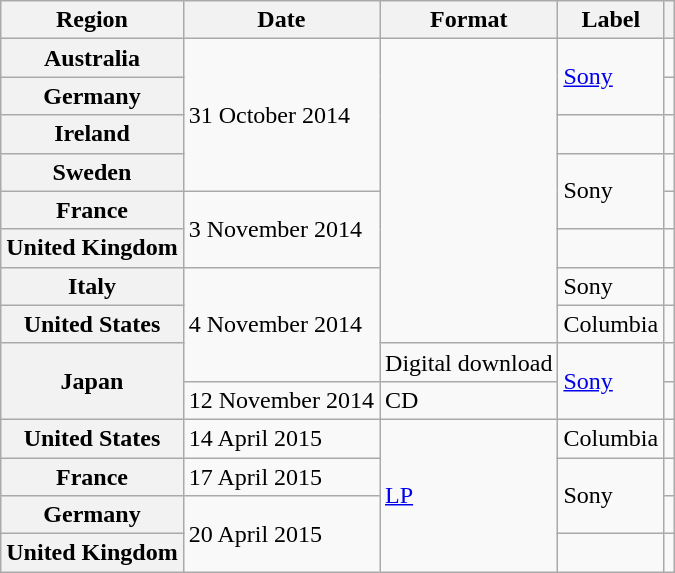<table class="wikitable plainrowheaders">
<tr>
<th scope="col">Region</th>
<th scope="col">Date</th>
<th scope="col">Format</th>
<th scope="col">Label</th>
<th scope="col"></th>
</tr>
<tr>
<th scope="row">Australia</th>
<td rowspan="4">31 October 2014</td>
<td rowspan="8"></td>
<td rowspan="2"><a href='#'>Sony</a></td>
<td align="center"></td>
</tr>
<tr>
<th scope="row">Germany</th>
<td align="center"></td>
</tr>
<tr>
<th scope="row">Ireland</th>
<td></td>
<td align="center"></td>
</tr>
<tr>
<th scope="row">Sweden</th>
<td rowspan="2">Sony</td>
<td align="center"></td>
</tr>
<tr>
<th scope="row">France</th>
<td rowspan="2">3 November 2014</td>
<td align="center"></td>
</tr>
<tr>
<th scope="row">United Kingdom</th>
<td></td>
<td align="center"></td>
</tr>
<tr>
<th scope="row">Italy</th>
<td rowspan="3">4 November 2014</td>
<td>Sony</td>
<td align="center"></td>
</tr>
<tr>
<th scope="row">United States</th>
<td>Columbia</td>
<td align="center"></td>
</tr>
<tr>
<th scope="row" rowspan="2">Japan</th>
<td>Digital download</td>
<td rowspan="2"><a href='#'>Sony</a></td>
<td align="center"></td>
</tr>
<tr>
<td>12 November 2014</td>
<td>CD</td>
<td align="center"></td>
</tr>
<tr>
<th scope="row">United States</th>
<td>14 April 2015</td>
<td rowspan="4"><a href='#'>LP</a></td>
<td>Columbia</td>
<td align="center"></td>
</tr>
<tr>
<th scope="row">France</th>
<td>17 April 2015</td>
<td rowspan="2">Sony</td>
<td align="center"></td>
</tr>
<tr>
<th scope="row">Germany</th>
<td rowspan="2">20 April 2015</td>
<td align="center"></td>
</tr>
<tr>
<th scope="row">United Kingdom</th>
<td></td>
<td align="center"></td>
</tr>
</table>
